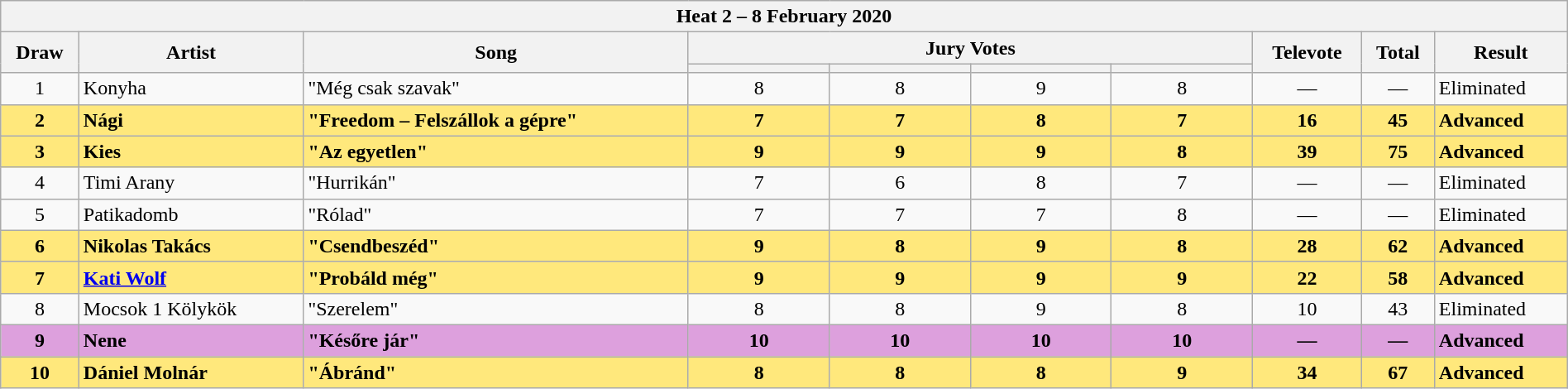<table class="sortable wikitable" width="100%" style="text-align:center;">
<tr>
<th colspan="10">Heat 2 – 8 February 2020</th>
</tr>
<tr>
<th rowspan="2">Draw</th>
<th rowspan="2">Artist</th>
<th rowspan="2">Song</th>
<th colspan="4">Jury Votes</th>
<th rowspan="2">Televote</th>
<th rowspan="2">Total</th>
<th rowspan="2">Result</th>
</tr>
<tr>
<th width="9%"><small></small></th>
<th width="9%"><small></small></th>
<th width="9%"><small></small></th>
<th width="9%"><small></small></th>
</tr>
<tr>
<td>1</td>
<td align="left">Konyha</td>
<td align="left">"Még csak szavak"</td>
<td>8</td>
<td>8</td>
<td>9</td>
<td>8</td>
<td>—</td>
<td>—</td>
<td align="left">Eliminated</td>
</tr>
<tr style="font-weight:bold; background:#ffe87c;">
<td>2</td>
<td align="left">Nági</td>
<td align="left">"Freedom – Felszállok a gépre"</td>
<td>7</td>
<td>7</td>
<td>8</td>
<td>7</td>
<td>16</td>
<td>45</td>
<td align="left">Advanced</td>
</tr>
<tr style="font-weight:bold; background:#ffe87c;">
<td>3</td>
<td align="left">Kies</td>
<td align="left">"Az egyetlen"</td>
<td>9</td>
<td>9</td>
<td>9</td>
<td>8</td>
<td>39</td>
<td>75</td>
<td align="left">Advanced</td>
</tr>
<tr>
<td>4</td>
<td align="left">Timi Arany</td>
<td align="left">"Hurrikán"</td>
<td>7</td>
<td>6</td>
<td>8</td>
<td>7</td>
<td>—</td>
<td>—</td>
<td align="left">Eliminated</td>
</tr>
<tr>
<td>5</td>
<td align="left">Patikadomb</td>
<td align="left">"Rólad"</td>
<td>7</td>
<td>7</td>
<td>7</td>
<td>8</td>
<td>—</td>
<td>—</td>
<td align="left">Eliminated</td>
</tr>
<tr style="font-weight:bold; background:#ffe87c;">
<td>6</td>
<td align="left">Nikolas Takács</td>
<td align="left">"Csendbeszéd"</td>
<td>9</td>
<td>8</td>
<td>9</td>
<td>8</td>
<td>28</td>
<td>62</td>
<td align="left">Advanced</td>
</tr>
<tr style="font-weight:bold; background:#ffe87c;">
<td>7</td>
<td align="left"><a href='#'>Kati Wolf</a></td>
<td align="left">"Probáld még"</td>
<td>9</td>
<td>9</td>
<td>9</td>
<td>9</td>
<td>22</td>
<td>58</td>
<td align="left">Advanced</td>
</tr>
<tr>
<td>8</td>
<td align="left">Mocsok 1 Kölykök</td>
<td align="left">"Szerelem"</td>
<td>8</td>
<td>8</td>
<td>9</td>
<td>8</td>
<td>10</td>
<td>43</td>
<td align="left">Eliminated</td>
</tr>
<tr style="font-weight:bold; background:#DDA0DD">
<td>9</td>
<td align="left">Nene</td>
<td align="left">"Későre jár"</td>
<td>10</td>
<td>10</td>
<td>10</td>
<td>10</td>
<td>—</td>
<td>—</td>
<td align="left">Advanced</td>
</tr>
<tr style="font-weight:bold; background:#ffe87c;">
<td>10</td>
<td align="left">Dániel Molnár</td>
<td align="left">"Ábránd"</td>
<td>8</td>
<td>8</td>
<td>8</td>
<td>9</td>
<td>34</td>
<td>67</td>
<td align="left">Advanced</td>
</tr>
</table>
